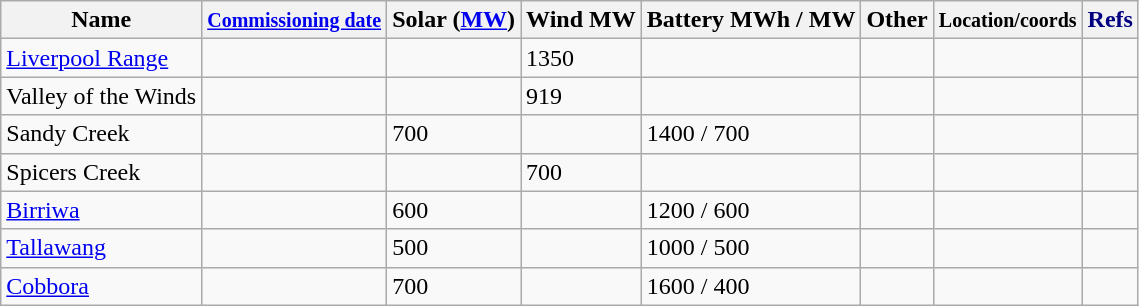<table class="wikitable sortable">
<tr>
<th>Name</th>
<th><small><a href='#'>Commissioning date</a></small></th>
<th>Solar (<a href='#'>MW</a>)</th>
<th>Wind MW</th>
<th>Battery MWh / MW</th>
<th>Other</th>
<th class="unsortable"><small>Location/coords</small></th>
<th style="background: #f2f2f2; color: #000080" class="unsortable">Refs</th>
</tr>
<tr>
<td><a href='#'>Liverpool Range</a></td>
<td></td>
<td></td>
<td>1350</td>
<td></td>
<td></td>
<td><small></small></td>
<td></td>
</tr>
<tr>
<td>Valley of the Winds</td>
<td></td>
<td></td>
<td>919</td>
<td></td>
<td></td>
<td></td>
<td></td>
</tr>
<tr>
<td>Sandy Creek</td>
<td></td>
<td>700</td>
<td></td>
<td>1400 / 700</td>
<td></td>
<td></td>
<td></td>
</tr>
<tr>
<td>Spicers Creek</td>
<td></td>
<td></td>
<td>700</td>
<td></td>
<td></td>
<td></td>
<td></td>
</tr>
<tr>
<td><a href='#'>Birriwa</a></td>
<td></td>
<td>600</td>
<td></td>
<td>1200 / 600</td>
<td></td>
<td></td>
<td></td>
</tr>
<tr>
<td><a href='#'>Tallawang</a></td>
<td></td>
<td>500</td>
<td></td>
<td>1000 / 500</td>
<td></td>
<td></td>
<td></td>
</tr>
<tr>
<td><a href='#'>Cobbora</a></td>
<td></td>
<td>700</td>
<td></td>
<td>1600 / 400</td>
<td></td>
<td></td>
<td></td>
</tr>
</table>
